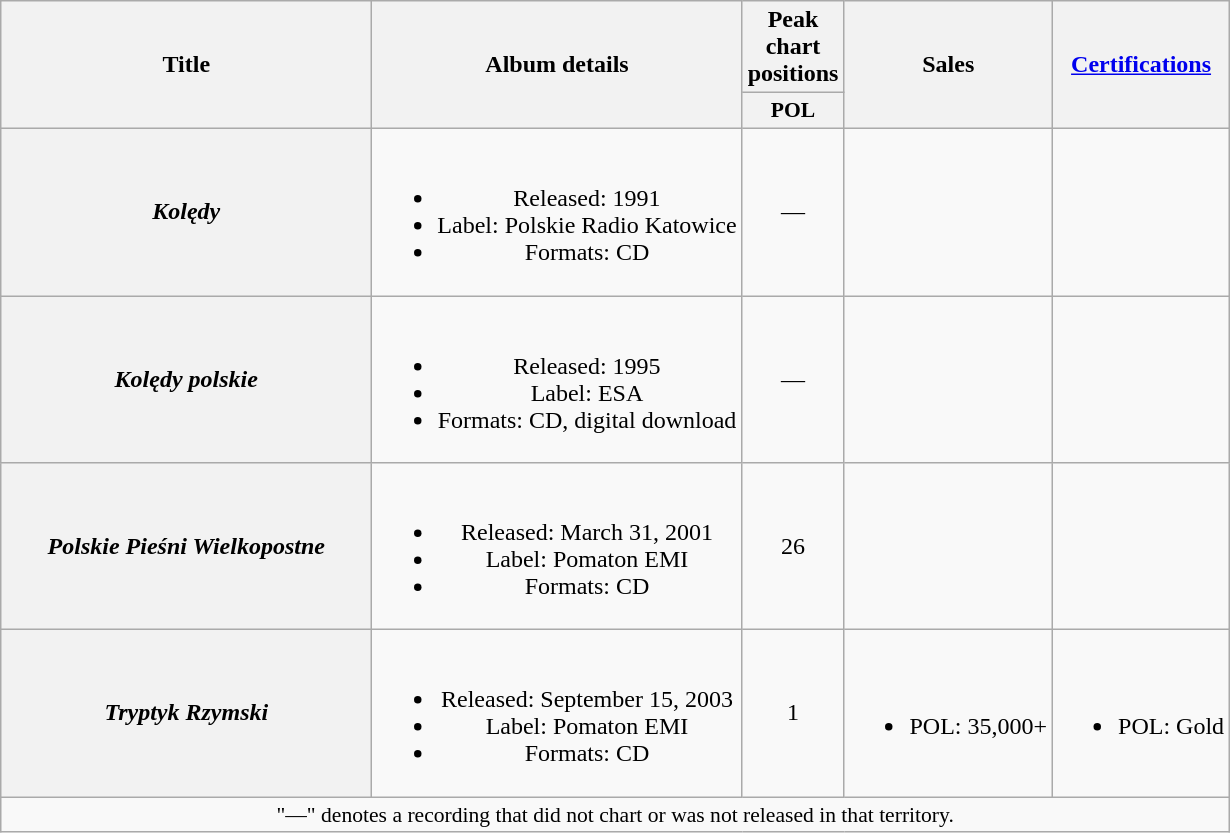<table class="wikitable plainrowheaders" style="text-align:center;">
<tr>
<th scope="col" rowspan="2" style="width:15em;">Title</th>
<th scope="col" rowspan="2">Album details</th>
<th scope="col">Peak chart positions</th>
<th scope="col" rowspan="2">Sales</th>
<th scope="col" rowspan="2"><a href='#'>Certifications</a></th>
</tr>
<tr>
<th scope="col" style="width:3em;font-size:90%;">POL<br></th>
</tr>
<tr>
<th scope="row"><em>Kolędy</em></th>
<td><br><ul><li>Released: 1991</li><li>Label: Polskie Radio Katowice</li><li>Formats: CD</li></ul></td>
<td>—</td>
<td></td>
<td></td>
</tr>
<tr>
<th scope="row"><em>Kolędy polskie</em></th>
<td><br><ul><li>Released: 1995</li><li>Label: ESA</li><li>Formats: CD, digital download</li></ul></td>
<td>—</td>
<td></td>
<td></td>
</tr>
<tr>
<th scope="row"><em>Polskie Pieśni Wielkopostne</em></th>
<td><br><ul><li>Released: March 31, 2001</li><li>Label: Pomaton EMI</li><li>Formats: CD</li></ul></td>
<td>26</td>
<td></td>
<td></td>
</tr>
<tr>
<th scope="row"><em>Tryptyk Rzymski</em></th>
<td><br><ul><li>Released: September 15, 2003</li><li>Label: Pomaton EMI</li><li>Formats: CD</li></ul></td>
<td>1</td>
<td><br><ul><li>POL: 35,000+</li></ul></td>
<td><br><ul><li>POL: Gold</li></ul></td>
</tr>
<tr>
<td colspan="20" style="font-size:90%">"—" denotes a recording that did not chart or was not released in that territory.</td>
</tr>
</table>
